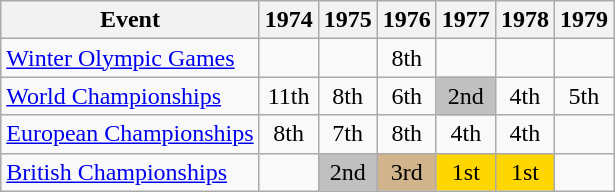<table class="wikitable">
<tr>
<th>Event</th>
<th>1974</th>
<th>1975</th>
<th>1976</th>
<th>1977</th>
<th>1978</th>
<th>1979</th>
</tr>
<tr>
<td><a href='#'>Winter Olympic Games</a></td>
<td></td>
<td></td>
<td style="text-align:center;">8th</td>
<td></td>
<td></td>
<td></td>
</tr>
<tr>
<td><a href='#'>World Championships</a></td>
<td style="text-align:center;">11th</td>
<td style="text-align:center;">8th</td>
<td style="text-align:center;">6th</td>
<td style="text-align:center; background:silver;">2nd</td>
<td style="text-align:center;">4th</td>
<td style="text-align:center;">5th</td>
</tr>
<tr>
<td><a href='#'>European Championships</a></td>
<td style="text-align:center;">8th</td>
<td style="text-align:center;">7th</td>
<td style="text-align:center;">8th</td>
<td style="text-align:center;">4th</td>
<td style="text-align:center;">4th</td>
<td></td>
</tr>
<tr>
<td><a href='#'>British Championships</a></td>
<td></td>
<td style="text-align:center; background:silver;">2nd</td>
<td style="text-align:center; background:tan;">3rd</td>
<td style="text-align:center; background:gold;">1st</td>
<td style="text-align:center; background:gold;">1st</td>
<td></td>
</tr>
</table>
